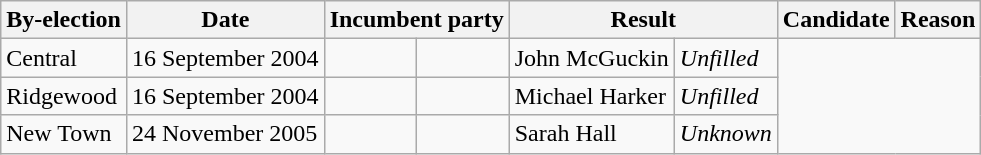<table class="wikitable">
<tr>
<th>By-election</th>
<th>Date</th>
<th colspan=2>Incumbent party</th>
<th colspan=2>Result</th>
<th>Candidate</th>
<th>Reason</th>
</tr>
<tr>
<td>Central</td>
<td>16 September 2004</td>
<td></td>
<td></td>
<td>John McGuckin</td>
<td><em>Unfilled </em></td>
</tr>
<tr>
<td>Ridgewood</td>
<td>16 September 2004</td>
<td></td>
<td></td>
<td>Michael Harker</td>
<td><em>Unfilled </em></td>
</tr>
<tr>
<td>New Town</td>
<td>24 November 2005</td>
<td></td>
<td></td>
<td>Sarah Hall</td>
<td><em>Unknown </em></td>
</tr>
</table>
